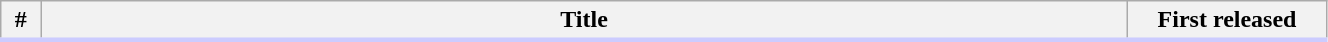<table class="wikitable" width = "70%">
<tr style="border-bottom:3px solid #CCF">
<th width="3%">#</th>
<th>Title</th>
<th width="15%">First released<br>














</th>
</tr>
</table>
